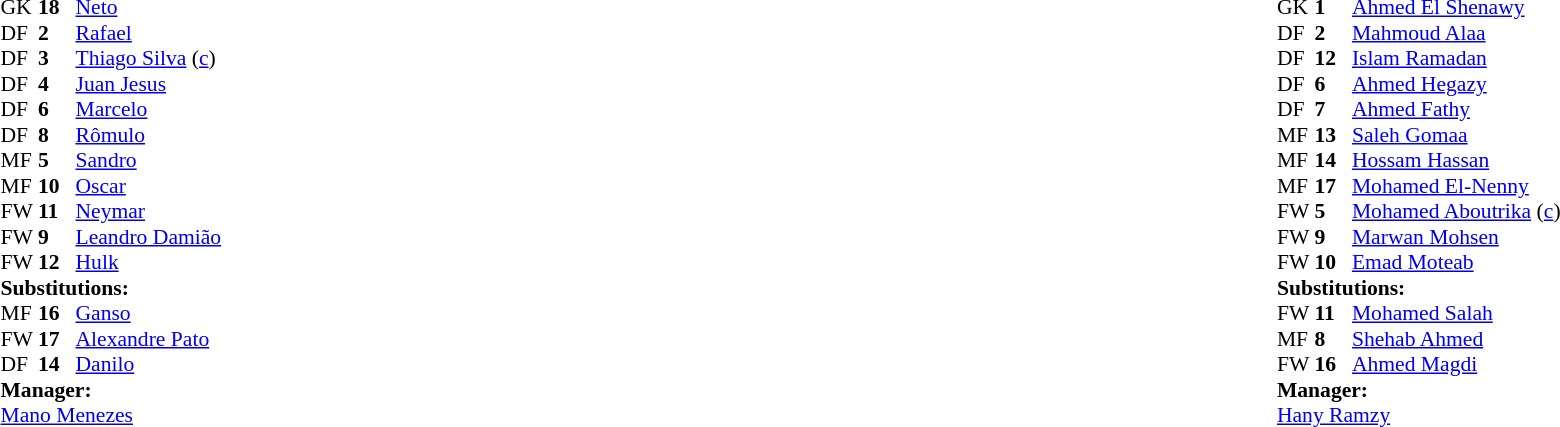<table width="100%">
<tr>
<td valign="top" width="50%"><br><table style="font-size: 90%" cellspacing="0" cellpadding="0">
<tr>
<th width="25"></th>
<th width="25"></th>
</tr>
<tr>
<td>GK</td>
<td><strong>18</strong></td>
<td><a href='#'>Neto</a></td>
</tr>
<tr>
<td>DF</td>
<td><strong>2</strong></td>
<td><a href='#'>Rafael</a></td>
</tr>
<tr>
<td>DF</td>
<td><strong>3</strong></td>
<td><a href='#'>Thiago Silva</a> (<a href='#'>c</a>)</td>
</tr>
<tr>
<td>DF</td>
<td><strong>4</strong></td>
<td><a href='#'>Juan Jesus</a></td>
</tr>
<tr>
<td>DF</td>
<td><strong>6</strong></td>
<td><a href='#'>Marcelo</a></td>
</tr>
<tr>
<td>DF</td>
<td><strong>8</strong></td>
<td><a href='#'>Rômulo</a></td>
</tr>
<tr>
<td>MF</td>
<td><strong>5</strong></td>
<td><a href='#'>Sandro</a></td>
<td></td>
<td></td>
</tr>
<tr>
<td>MF</td>
<td><strong>10</strong></td>
<td><a href='#'>Oscar</a></td>
</tr>
<tr>
<td>FW</td>
<td><strong>11</strong></td>
<td><a href='#'>Neymar</a></td>
</tr>
<tr>
<td>FW</td>
<td><strong>9</strong></td>
<td><a href='#'>Leandro Damião</a></td>
<td></td>
<td></td>
</tr>
<tr>
<td>FW</td>
<td><strong>12</strong></td>
<td><a href='#'>Hulk</a></td>
<td></td>
<td></td>
</tr>
<tr>
<td colspan=3><strong>Substitutions:</strong></td>
</tr>
<tr>
<td>MF</td>
<td><strong>16</strong></td>
<td><a href='#'>Ganso</a></td>
<td></td>
<td></td>
</tr>
<tr>
<td>FW</td>
<td><strong>17</strong></td>
<td><a href='#'>Alexandre Pato</a></td>
<td></td>
<td></td>
</tr>
<tr>
<td>DF</td>
<td><strong>14</strong></td>
<td><a href='#'>Danilo</a></td>
<td></td>
<td></td>
</tr>
<tr>
<td colspan=3><strong>Manager:</strong></td>
</tr>
<tr>
<td colspan=3><a href='#'>Mano Menezes</a></td>
</tr>
</table>
</td>
<td valign="top"></td>
<td valign="top" width="50%"><br><table style="font-size: 90%" cellspacing="0" cellpadding="0" align="center">
<tr>
<th width=25></th>
<th width=25></th>
</tr>
<tr>
<td>GK</td>
<td><strong>1</strong></td>
<td><a href='#'>Ahmed El Shenawy</a></td>
</tr>
<tr>
<td>DF</td>
<td><strong>2</strong></td>
<td><a href='#'>Mahmoud Alaa</a></td>
<td></td>
</tr>
<tr>
<td>DF</td>
<td><strong>12</strong></td>
<td><a href='#'>Islam Ramadan</a></td>
<td></td>
</tr>
<tr>
<td>DF</td>
<td><strong>6</strong></td>
<td><a href='#'>Ahmed Hegazy</a></td>
</tr>
<tr>
<td>DF</td>
<td><strong>7</strong></td>
<td><a href='#'>Ahmed Fathy</a></td>
</tr>
<tr>
<td>MF</td>
<td><strong>13</strong></td>
<td><a href='#'>Saleh Gomaa</a></td>
<td></td>
<td></td>
</tr>
<tr>
<td>MF</td>
<td><strong>14</strong></td>
<td><a href='#'>Hossam Hassan</a></td>
</tr>
<tr>
<td>MF</td>
<td><strong>17</strong></td>
<td><a href='#'>Mohamed El-Nenny</a></td>
<td></td>
<td></td>
</tr>
<tr>
<td>FW</td>
<td><strong>5</strong></td>
<td><a href='#'>Mohamed Aboutrika</a> (<a href='#'>c</a>)</td>
</tr>
<tr>
<td>FW</td>
<td><strong>9</strong></td>
<td><a href='#'>Marwan Mohsen</a></td>
<td></td>
<td></td>
</tr>
<tr>
<td>FW</td>
<td><strong>10</strong></td>
<td><a href='#'>Emad Moteab</a></td>
</tr>
<tr>
<td colspan=3><strong>Substitutions:</strong></td>
</tr>
<tr>
<td>FW</td>
<td><strong>11</strong></td>
<td><a href='#'>Mohamed Salah</a></td>
<td></td>
<td></td>
</tr>
<tr>
<td>MF</td>
<td><strong>8</strong></td>
<td><a href='#'>Shehab Ahmed</a></td>
<td></td>
<td></td>
</tr>
<tr>
<td>FW</td>
<td><strong>16</strong></td>
<td><a href='#'>Ahmed Magdi</a></td>
<td></td>
<td></td>
</tr>
<tr>
<td colspan=3><strong>Manager:</strong></td>
</tr>
<tr>
<td colspan=3><a href='#'>Hany Ramzy</a></td>
</tr>
</table>
</td>
</tr>
</table>
